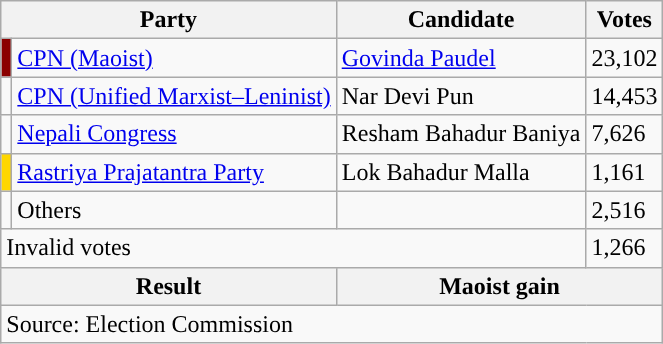<table class="wikitable">
<tr>
<th colspan="2">Party</th>
<th>Candidate</th>
<th>Votes</th>
</tr>
<tr>
<td style="background-color:darkred"></td>
<td><a href='#'>CPN (Maoist)</a></td>
<td><a href='#'>Govinda Paudel</a></td>
<td>23,102</td>
</tr>
<tr>
<td style="background-color:"></td>
<td><a href='#'>CPN (Unified Marxist–Leninist)</a></td>
<td>Nar Devi Pun</td>
<td>14,453</td>
</tr>
<tr>
<td style="background-color:"></td>
<td><a href='#'>Nepali Congress</a></td>
<td>Resham Bahadur Baniya</td>
<td>7,626</td>
</tr>
<tr>
<td style="background-color:gold"></td>
<td><a href='#'>Rastriya Prajatantra Party</a></td>
<td>Lok Bahadur Malla</td>
<td>1,161</td>
</tr>
<tr>
<td></td>
<td>Others</td>
<td></td>
<td>2,516</td>
</tr>
<tr>
<td colspan="3">Invalid votes</td>
<td>1,266</td>
</tr>
<tr>
<th colspan="2">Result</th>
<th colspan="2">Maoist gain</th>
</tr>
<tr>
<td colspan="4">Source: Election Commission</td>
</tr>
</table>
